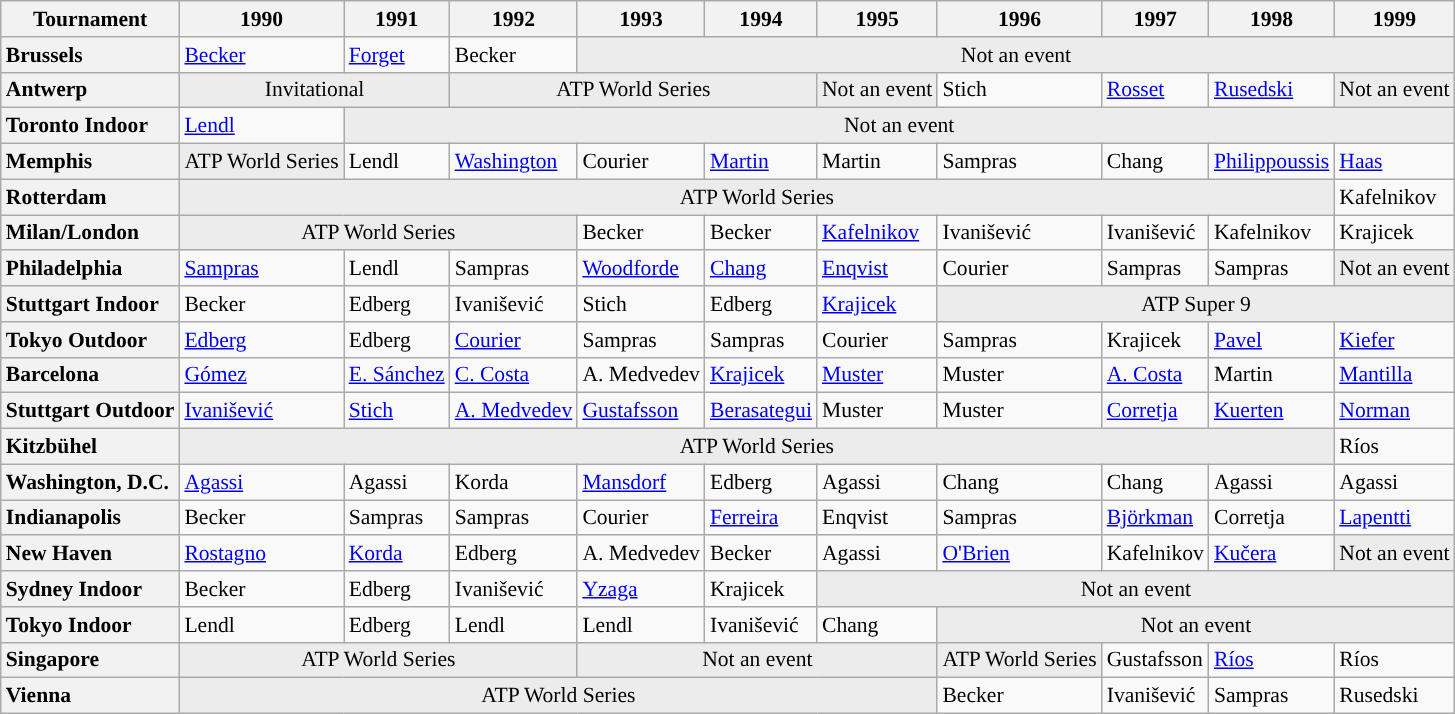<table class="wikitable nowrap plainrowheaders" style="font-size:90%;">
<tr>
<th>Tournament</th>
<th>1990</th>
<th>1991</th>
<th>1992</th>
<th>1993</th>
<th>1994</th>
<th>1995</th>
<th>1996</th>
<th>1997</th>
<th>1998</th>
<th>1999</th>
</tr>
<tr>
<th style="text-align: left;">Brussels</th>
<td> <a href='#'>Becker</a></td>
<td> <a href='#'>Forget</a></td>
<td> Becker</td>
<td bgcolor="#ececec" align="center" colspan=7><span>Not an event</span></td>
</tr>
<tr>
<th style="text-align: left;">Antwerp</th>
<td bgcolor="#ececec" align="center" colspan=2><span>Invitational</span></td>
<td bgcolor="#ececec" align="center" colspan=3><span>ATP World Series</span></td>
<td bgcolor="#ececec" align="center"><span>Not an event</span></td>
<td> Stich</td>
<td> <a href='#'>Rosset</a></td>
<td> <a href='#'>Rusedski</a></td>
<td bgcolor="#ececec" align="center"><span>Not an event</span></td>
</tr>
<tr>
<th style="text-align: left;">Toronto Indoor</th>
<td> <a href='#'>Lendl</a></td>
<td bgcolor="#ececec" align="center" colspan=9><span>Not an event</span></td>
</tr>
<tr>
<th style="text-align: left;">Memphis</th>
<td bgcolor="#ececec" align="center"><span>ATP World Series</span></td>
<td> Lendl</td>
<td> <a href='#'>Washington</a></td>
<td> Courier</td>
<td> <a href='#'>Martin</a></td>
<td> Martin</td>
<td> Sampras</td>
<td> Chang</td>
<td> <a href='#'>Philippoussis</a></td>
<td> <a href='#'>Haas</a></td>
</tr>
<tr>
<th style="text-align: left;">Rotterdam</th>
<td bgcolor="#ececec" align="center" colspan=9><span>ATP World Series</span></td>
<td> Kafelnikov</td>
</tr>
<tr>
<th style="text-align: left;">Milan/London</th>
<td bgcolor="#ececec" align="center" colspan=3><span>ATP World Series</span></td>
<td> Becker</td>
<td> Becker</td>
<td> <a href='#'>Kafelnikov</a></td>
<td> Ivanišević</td>
<td> Ivanišević</td>
<td> Kafelnikov</td>
<td> Krajicek</td>
</tr>
<tr>
<th style="text-align: left;">Philadelphia</th>
<td> <a href='#'>Sampras</a></td>
<td> Lendl</td>
<td> Sampras</td>
<td> <a href='#'>Woodforde</a></td>
<td> <a href='#'>Chang</a></td>
<td> <a href='#'>Enqvist</a></td>
<td> Courier</td>
<td> Sampras</td>
<td> Sampras</td>
<td bgcolor="#ececec" align="center"><span>Not an event</span></td>
</tr>
<tr>
<th style="text-align: left;">Stuttgart Indoor</th>
<td> Becker</td>
<td> Edberg</td>
<td> Ivanišević</td>
<td> Stich</td>
<td> Edberg</td>
<td> <a href='#'>Krajicek</a></td>
<td bgcolor="#ececec" align="center" colspan=4><span>ATP Super 9</span></td>
</tr>
<tr>
<th style="text-align: left;">Tokyo Outdoor</th>
<td> <a href='#'>Edberg</a></td>
<td> Edberg</td>
<td> <a href='#'>Courier</a></td>
<td> Sampras</td>
<td> Sampras</td>
<td> Courier</td>
<td> Sampras</td>
<td> Krajicek</td>
<td> <a href='#'>Pavel</a></td>
<td> <a href='#'>Kiefer</a></td>
</tr>
<tr>
<th style="text-align: left;">Barcelona</th>
<td> <a href='#'>Gómez</a></td>
<td> <a href='#'>E. Sánchez</a></td>
<td> <a href='#'>C. Costa</a></td>
<td> A. Medvedev</td>
<td> <a href='#'>Krajicek</a></td>
<td> <a href='#'>Muster</a></td>
<td> Muster</td>
<td> <a href='#'>A. Costa</a></td>
<td> Martin</td>
<td> <a href='#'>Mantilla</a></td>
</tr>
<tr>
<th style="text-align: left;">Stuttgart Outdoor</th>
<td> <a href='#'>Ivanišević</a></td>
<td> <a href='#'>Stich</a></td>
<td> <a href='#'>A. Medvedev</a></td>
<td> <a href='#'>Gustafsson</a></td>
<td> <a href='#'>Berasategui</a></td>
<td> Muster</td>
<td> Muster</td>
<td> <a href='#'>Corretja</a></td>
<td> <a href='#'>Kuerten</a></td>
<td> <a href='#'>Norman</a></td>
</tr>
<tr>
<th style="text-align: left;">Kitzbühel</th>
<td bgcolor="#ececec" align="center" colspan=9><span>ATP World Series</span></td>
<td> Ríos</td>
</tr>
<tr>
<th style="text-align: left;">Washington, D.C.</th>
<td> <a href='#'>Agassi</a></td>
<td> Agassi</td>
<td> Korda</td>
<td> <a href='#'>Mansdorf</a></td>
<td> Edberg</td>
<td> Agassi</td>
<td> Chang</td>
<td> Chang</td>
<td> Agassi</td>
<td> Agassi</td>
</tr>
<tr>
<th style="text-align: left;">Indianapolis</th>
<td> Becker</td>
<td> Sampras</td>
<td> Sampras</td>
<td> Courier</td>
<td> <a href='#'>Ferreira</a></td>
<td> Enqvist</td>
<td> Sampras</td>
<td> <a href='#'>Björkman</a></td>
<td> Corretja</td>
<td> <a href='#'>Lapentti</a></td>
</tr>
<tr>
<th style="text-align: left;">New Haven</th>
<td> <a href='#'>Rostagno</a></td>
<td> <a href='#'>Korda</a></td>
<td> Edberg</td>
<td> A. Medvedev</td>
<td> Becker</td>
<td> Agassi</td>
<td> <a href='#'>O'Brien</a></td>
<td> Kafelnikov</td>
<td> <a href='#'>Kučera</a></td>
<td bgcolor="#ececec" align="center"><span>Not an event</span></td>
</tr>
<tr>
<th style="text-align: left;">Sydney Indoor</th>
<td> Becker</td>
<td> Edberg</td>
<td> Ivanišević</td>
<td> <a href='#'>Yzaga</a></td>
<td> Krajicek</td>
<td bgcolor="#ececec" align="center" colspan=5><span>Not an event</span></td>
</tr>
<tr>
<th style="text-align: left;">Tokyo Indoor</th>
<td> Lendl</td>
<td> Edberg</td>
<td> Lendl</td>
<td> Lendl</td>
<td> Ivanišević</td>
<td> Chang</td>
<td bgcolor="#ececec" align="center" colspan=4><span>Not an event</span></td>
</tr>
<tr>
<th style="text-align: left;">Singapore</th>
<td bgcolor="#ececec" align="center" colspan=3><span>ATP World Series</span></td>
<td bgcolor="#ececec" align="center" colspan=3><span>Not an event</span></td>
<td bgcolor="#ececec" align="center"><span>ATP World Series</span></td>
<td> Gustafsson</td>
<td> <a href='#'>Ríos</a></td>
<td> Ríos</td>
</tr>
<tr>
<th style="text-align: left;">Vienna</th>
<td bgcolor="#ececec" align="center" colspan=6><span>ATP World Series</span></td>
<td> Becker</td>
<td> Ivanišević</td>
<td> Sampras</td>
<td> Rusedski</td>
</tr>
</table>
